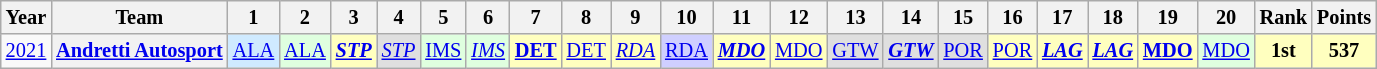<table class="wikitable" style="text-align:center; font-size:85%">
<tr>
<th>Year</th>
<th>Team</th>
<th>1</th>
<th>2</th>
<th>3</th>
<th>4</th>
<th>5</th>
<th>6</th>
<th>7</th>
<th>8</th>
<th>9</th>
<th>10</th>
<th>11</th>
<th>12</th>
<th>13</th>
<th>14</th>
<th>15</th>
<th>16</th>
<th>17</th>
<th>18</th>
<th>19</th>
<th>20</th>
<th>Rank</th>
<th>Points</th>
</tr>
<tr>
<td><a href='#'>2021</a></td>
<th nowrap><a href='#'>Andretti Autosport</a></th>
<td style="background:#CFEAFF;"><a href='#'>ALA</a><br></td>
<td style="background:#DFFFDF;"><a href='#'>ALA</a><br></td>
<td style="background:#FFFFBF;"><strong><em><a href='#'>STP</a></em></strong><br></td>
<td style="background:#DFDFDF;"><em><a href='#'>STP</a></em><br></td>
<td style="background:#DFFFDF;"><a href='#'>IMS</a><br></td>
<td style="background:#DFFFDF;"><em><a href='#'>IMS</a></em><br></td>
<td style="background:#FFFFBF;"><strong><a href='#'>DET</a></strong><br></td>
<td style="background:#FFFFBF;"><a href='#'>DET</a><br></td>
<td style="background:#FFFFBF;"><em><a href='#'>RDA</a></em><br></td>
<td style="background:#CFCFFF;"><a href='#'>RDA</a><br></td>
<td style="background:#FFFFBF;"><strong><em><a href='#'>MDO</a></em></strong><br></td>
<td style="background:#FFFFBF;"><a href='#'>MDO</a><br></td>
<td style="background:#DFDFDF;"><a href='#'>GTW</a><br></td>
<td style="background:#DFDFDF;"><strong><em><a href='#'>GTW</a></em></strong><br></td>
<td style="background:#DFDFDF;"><a href='#'>POR</a><br></td>
<td style="background:#FFFFBF;"><a href='#'>POR</a><br></td>
<td style="background:#FFFFBF;"><a href='#'><strong><em>LAG</em></strong></a><br></td>
<td style="background:#FFFFBF;"><a href='#'><strong><em>LAG</em></strong></a><br></td>
<td style="background:#FFFFBF;"><a href='#'><strong>MDO</strong></a><br></td>
<td style="background:#DFFFDF;"><a href='#'>MDO</a><br></td>
<th style="background:#FFFFBF;">1st</th>
<th style="background:#FFFFBF;">537</th>
</tr>
</table>
